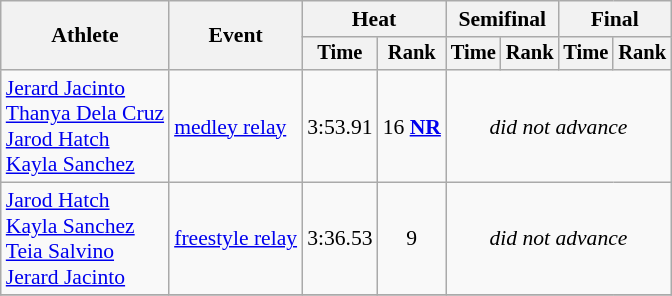<table class="wikitable" style="text-align:center; font-size:90%">
<tr>
<th rowspan="2">Athlete</th>
<th rowspan="2">Event</th>
<th colspan="2">Heat</th>
<th colspan="2">Semifinal</th>
<th colspan="2">Final</th>
</tr>
<tr style="font-size:95%">
<th>Time</th>
<th>Rank</th>
<th>Time</th>
<th>Rank</th>
<th>Time</th>
<th>Rank</th>
</tr>
<tr>
<td align=left><a href='#'>Jerard Jacinto</a><br><a href='#'>Thanya Dela Cruz</a><br><a href='#'>Jarod Hatch</a><br><a href='#'>Kayla Sanchez</a></td>
<td align=left><a href='#'> medley relay</a></td>
<td>3:53.91</td>
<td>16 <strong><a href='#'>NR</a></strong></td>
<td colspan=4><em>did not advance</em></td>
</tr>
<tr>
<td align=left><a href='#'>Jarod Hatch</a><br><a href='#'>Kayla Sanchez</a><br><a href='#'>Teia Salvino</a><br><a href='#'>Jerard Jacinto</a></td>
<td align=left><a href='#'> freestyle relay</a></td>
<td>3:36.53</td>
<td>9</td>
<td colspan=4><em>did not advance</em></td>
</tr>
<tr>
</tr>
</table>
